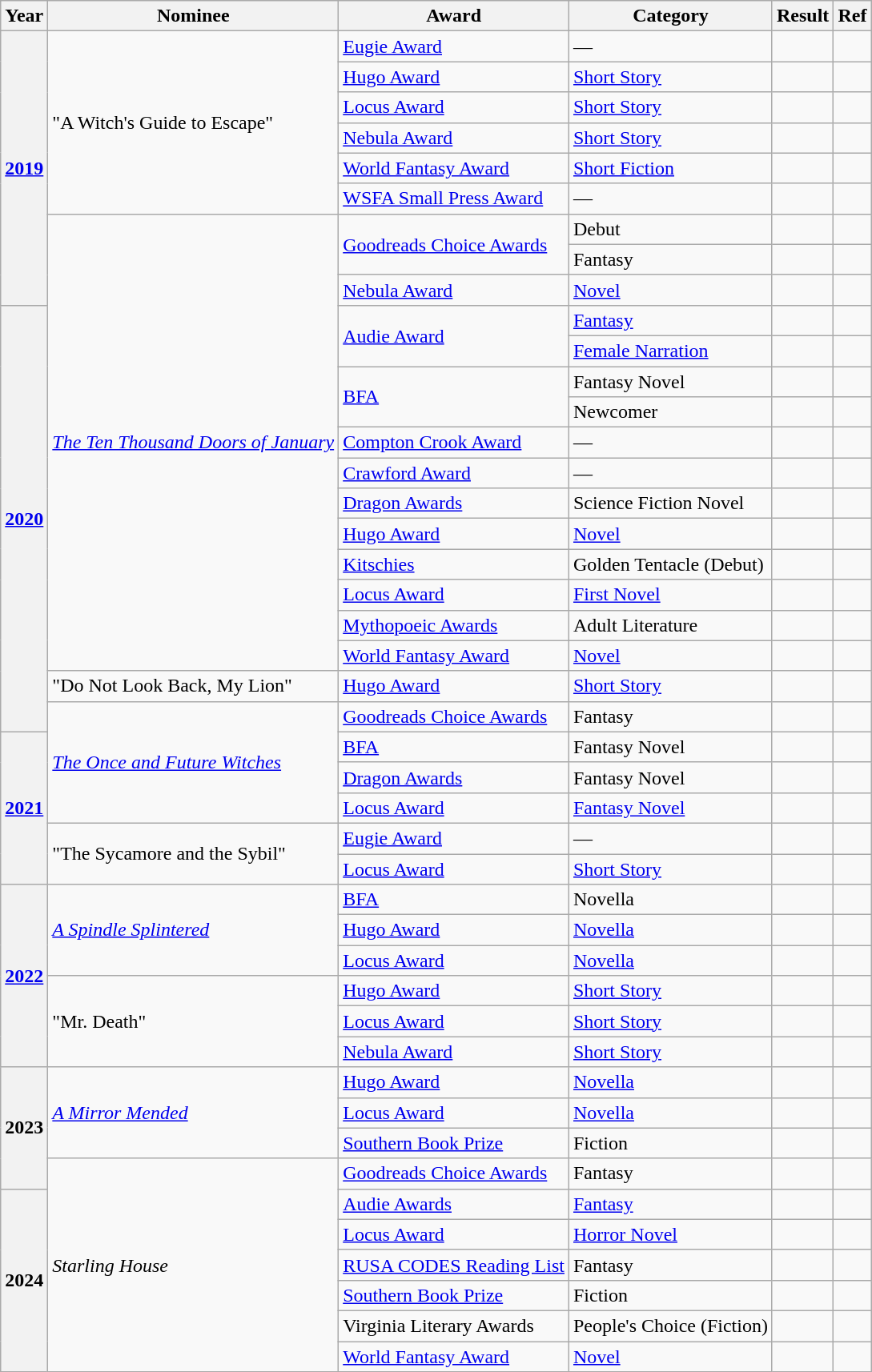<table class="wikitable sortable">
<tr>
<th>Year</th>
<th>Nominee</th>
<th>Award</th>
<th>Category</th>
<th>Result</th>
<th>Ref</th>
</tr>
<tr>
<th rowspan="9"><a href='#'>2019</a></th>
<td rowspan="6">"A Witch's Guide to Escape"</td>
<td><a href='#'>Eugie Award</a></td>
<td>—</td>
<td></td>
<td></td>
</tr>
<tr>
<td><a href='#'>Hugo Award</a></td>
<td><a href='#'>Short Story</a></td>
<td></td>
<td></td>
</tr>
<tr>
<td><a href='#'>Locus Award</a></td>
<td><a href='#'>Short Story</a></td>
<td></td>
<td></td>
</tr>
<tr>
<td><a href='#'>Nebula Award</a></td>
<td><a href='#'>Short Story</a></td>
<td></td>
<td></td>
</tr>
<tr>
<td><a href='#'>World Fantasy Award</a></td>
<td><a href='#'>Short Fiction</a></td>
<td></td>
<td></td>
</tr>
<tr>
<td><a href='#'>WSFA Small Press Award</a></td>
<td>—</td>
<td></td>
<td></td>
</tr>
<tr>
<td rowspan="15"><em><a href='#'>The Ten Thousand Doors of January</a></em></td>
<td rowspan="2"><a href='#'>Goodreads Choice Awards</a></td>
<td>Debut</td>
<td></td>
<td></td>
</tr>
<tr>
<td Favorite Fantasy Novel>Fantasy</td>
<td></td>
<td></td>
</tr>
<tr>
<td><a href='#'>Nebula Award</a></td>
<td><a href='#'>Novel</a></td>
<td></td>
<td></td>
</tr>
<tr>
<th rowspan="14"><a href='#'>2020</a></th>
<td rowspan="2"><a href='#'>Audie Award</a></td>
<td><a href='#'>Fantasy</a></td>
<td></td>
<td></td>
</tr>
<tr>
<td><a href='#'>Female Narration</a></td>
<td></td>
<td></td>
</tr>
<tr>
<td rowspan="2"><a href='#'>BFA</a></td>
<td>Fantasy Novel</td>
<td></td>
<td></td>
</tr>
<tr>
<td>Newcomer</td>
<td></td>
<td></td>
</tr>
<tr>
<td><a href='#'>Compton Crook Award</a></td>
<td>—</td>
<td></td>
<td></td>
</tr>
<tr>
<td><a href='#'>Crawford Award</a></td>
<td>—</td>
<td></td>
<td></td>
</tr>
<tr>
<td><a href='#'>Dragon Awards</a></td>
<td>Science Fiction Novel</td>
<td></td>
<td></td>
</tr>
<tr>
<td><a href='#'>Hugo Award</a></td>
<td><a href='#'>Novel</a></td>
<td></td>
<td></td>
</tr>
<tr>
<td><a href='#'>Kitschies</a></td>
<td>Golden Tentacle (Debut)</td>
<td></td>
<td></td>
</tr>
<tr>
<td><a href='#'>Locus Award</a></td>
<td><a href='#'>First Novel</a></td>
<td></td>
<td></td>
</tr>
<tr>
<td><a href='#'>Mythopoeic Awards</a></td>
<td>Adult Literature</td>
<td></td>
<td></td>
</tr>
<tr>
<td><a href='#'>World Fantasy Award</a></td>
<td><a href='#'>Novel</a></td>
<td></td>
<td></td>
</tr>
<tr>
<td>"Do Not Look Back, My Lion"</td>
<td><a href='#'>Hugo Award</a></td>
<td><a href='#'>Short Story</a></td>
<td></td>
<td></td>
</tr>
<tr>
<td rowspan="4"><em><a href='#'>The Once and Future Witches</a></em></td>
<td><a href='#'>Goodreads Choice Awards</a></td>
<td>Fantasy</td>
<td></td>
<td></td>
</tr>
<tr>
<th rowspan="5"><a href='#'>2021</a></th>
<td><a href='#'>BFA</a></td>
<td>Fantasy Novel</td>
<td></td>
<td></td>
</tr>
<tr>
<td><a href='#'>Dragon Awards</a></td>
<td>Fantasy Novel</td>
<td></td>
<td></td>
</tr>
<tr>
<td><a href='#'>Locus Award</a></td>
<td><a href='#'>Fantasy Novel</a></td>
<td></td>
<td></td>
</tr>
<tr>
<td rowspan="2">"The Sycamore and the Sybil"</td>
<td><a href='#'>Eugie Award</a></td>
<td>—</td>
<td></td>
<td></td>
</tr>
<tr>
<td><a href='#'>Locus Award</a></td>
<td><a href='#'>Short Story</a></td>
<td></td>
<td></td>
</tr>
<tr>
<th rowspan="6"><a href='#'>2022</a></th>
<td rowspan="3"><em><a href='#'>A Spindle Splintered</a></em></td>
<td><a href='#'>BFA</a></td>
<td>Novella</td>
<td></td>
<td></td>
</tr>
<tr>
<td><a href='#'>Hugo Award</a></td>
<td><a href='#'>Novella</a></td>
<td></td>
<td></td>
</tr>
<tr>
<td><a href='#'>Locus Award</a></td>
<td><a href='#'>Novella</a></td>
<td></td>
<td></td>
</tr>
<tr>
<td rowspan="3">"Mr. Death"</td>
<td><a href='#'>Hugo Award</a></td>
<td><a href='#'>Short Story</a></td>
<td></td>
<td></td>
</tr>
<tr>
<td><a href='#'>Locus Award</a></td>
<td><a href='#'>Short Story</a></td>
<td></td>
<td></td>
</tr>
<tr>
<td><a href='#'>Nebula Award</a></td>
<td><a href='#'>Short Story</a></td>
<td></td>
<td></td>
</tr>
<tr>
<th rowspan="4">2023</th>
<td rowspan="3"><em><a href='#'>A Mirror Mended</a></em></td>
<td><a href='#'>Hugo Award</a></td>
<td><a href='#'>Novella</a></td>
<td></td>
<td></td>
</tr>
<tr>
<td><a href='#'>Locus Award</a></td>
<td><a href='#'>Novella</a></td>
<td></td>
<td></td>
</tr>
<tr>
<td><a href='#'>Southern Book Prize</a></td>
<td>Fiction</td>
<td></td>
<td></td>
</tr>
<tr>
<td rowspan=7><em>Starling House</em></td>
<td><a href='#'>Goodreads Choice Awards</a></td>
<td>Fantasy</td>
<td></td>
<td></td>
</tr>
<tr>
<th rowspan=6>2024</th>
<td><a href='#'>Audie Awards</a></td>
<td><a href='#'>Fantasy</a></td>
<td></td>
<td></td>
</tr>
<tr>
<td><a href='#'>Locus Award</a></td>
<td><a href='#'>Horror Novel</a></td>
<td></td>
<td></td>
</tr>
<tr>
<td><a href='#'>RUSA CODES Reading List</a></td>
<td>Fantasy</td>
<td></td>
<td></td>
</tr>
<tr>
<td><a href='#'>Southern Book Prize</a></td>
<td>Fiction</td>
<td></td>
<td></td>
</tr>
<tr>
<td>Virginia Literary Awards</td>
<td>People's Choice (Fiction)</td>
<td></td>
<td></td>
</tr>
<tr>
<td><a href='#'>World Fantasy Award</a></td>
<td><a href='#'>Novel</a></td>
<td></td>
<td></td>
</tr>
</table>
